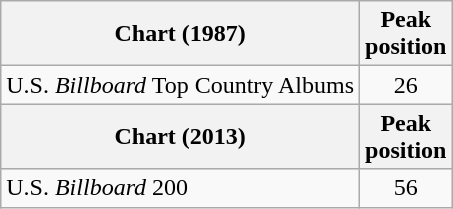<table class="wikitable">
<tr>
<th>Chart (1987)</th>
<th>Peak<br>position</th>
</tr>
<tr>
<td>U.S. <em>Billboard</em> Top Country Albums</td>
<td align="center">26</td>
</tr>
<tr>
<th>Chart (2013)</th>
<th>Peak<br>position</th>
</tr>
<tr>
<td>U.S. <em>Billboard</em> 200</td>
<td align="center">56</td>
</tr>
</table>
